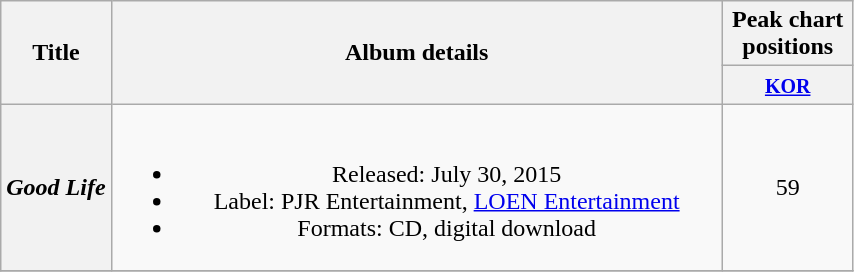<table class="wikitable plainrowheaders" style="text-align:center;">
<tr>
<th scope="col" rowspan="2">Title</th>
<th scope="col" rowspan="2" style="width:25em;">Album details</th>
<th scope="col" colspan="1" style="width:5em;">Peak chart positions</th>
</tr>
<tr>
<th><small><a href='#'>KOR</a></small><br></th>
</tr>
<tr>
<th scope="row"><em>Good Life</em></th>
<td><br><ul><li>Released: July 30, 2015</li><li>Label: PJR Entertainment, <a href='#'>LOEN Entertainment</a></li><li>Formats: CD, digital download</li></ul></td>
<td>59</td>
</tr>
<tr>
</tr>
</table>
